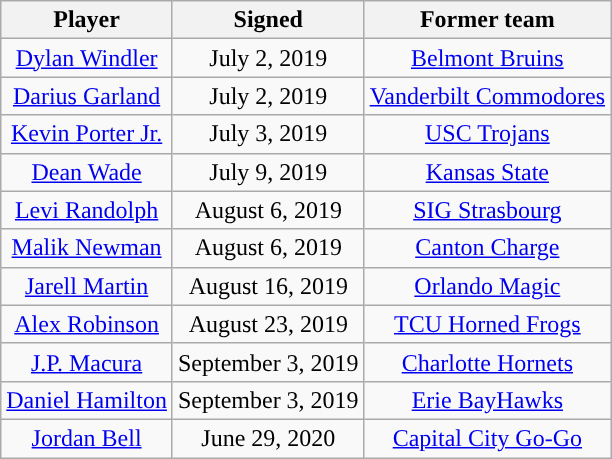<table class="wikitable sortable sortable" style="text-align: center">
<tr>
<th>Player</th>
<th>Signed</th>
<th>Former team</th>
</tr>
<tr style="text-align: center">
<td><a href='#'>Dylan Windler</a></td>
<td>July 2, 2019</td>
<td><a href='#'>Belmont Bruins</a></td>
</tr>
<tr style="text-align: center">
<td><a href='#'>Darius Garland</a></td>
<td>July 2, 2019</td>
<td><a href='#'>Vanderbilt Commodores</a></td>
</tr>
<tr style="text-align: center">
<td><a href='#'>Kevin Porter Jr.</a></td>
<td>July 3, 2019</td>
<td><a href='#'>USC Trojans</a></td>
</tr>
<tr style="text-align: center">
<td><a href='#'>Dean Wade</a></td>
<td>July 9, 2019</td>
<td><a href='#'>Kansas State</a></td>
</tr>
<tr style="text-align: center">
<td><a href='#'>Levi Randolph</a></td>
<td>August 6, 2019</td>
<td> <a href='#'>SIG Strasbourg</a></td>
</tr>
<tr style="text-align: center">
<td><a href='#'>Malik Newman</a></td>
<td>August 6, 2019</td>
<td><a href='#'>Canton Charge</a></td>
</tr>
<tr style="text-align: center">
<td><a href='#'>Jarell Martin</a></td>
<td>August 16, 2019</td>
<td><a href='#'>Orlando Magic</a></td>
</tr>
<tr style="text-align: center">
<td><a href='#'>Alex Robinson</a></td>
<td>August 23, 2019</td>
<td><a href='#'>TCU Horned Frogs</a></td>
</tr>
<tr style="text-align: center">
<td><a href='#'>J.P. Macura</a></td>
<td>September 3, 2019</td>
<td><a href='#'>Charlotte Hornets</a></td>
</tr>
<tr style="text-align: center">
<td><a href='#'>Daniel Hamilton</a></td>
<td>September 3, 2019</td>
<td><a href='#'>Erie BayHawks</a></td>
</tr>
<tr style="text-align: center">
<td><a href='#'>Jordan Bell</a></td>
<td>June 29, 2020</td>
<td><a href='#'>Capital City Go-Go</a></td>
</tr>
</table>
